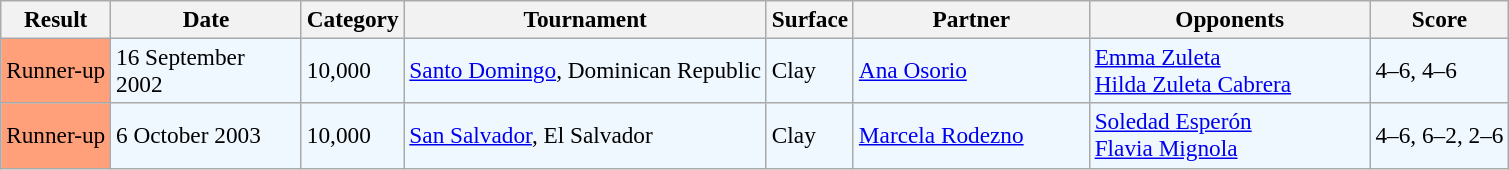<table class="sortable wikitable" style=font-size:97%>
<tr>
<th>Result</th>
<th width=120>Date</th>
<th>Category</th>
<th>Tournament</th>
<th>Surface</th>
<th width=150>Partner</th>
<th width=180>Opponents</th>
<th>Score</th>
</tr>
<tr style="background:#f0f8ff;">
<td style="background:#ffa07a;">Runner-up</td>
<td>16 September 2002</td>
<td>10,000</td>
<td><a href='#'>Santo Domingo</a>, Dominican Republic</td>
<td>Clay</td>
<td> <a href='#'>Ana Osorio</a></td>
<td> <a href='#'>Emma Zuleta</a> <br>  <a href='#'>Hilda Zuleta Cabrera</a></td>
<td>4–6, 4–6</td>
</tr>
<tr style="background:#f0f8ff;">
<td style="background:#ffa07a;">Runner-up</td>
<td>6 October 2003</td>
<td>10,000</td>
<td><a href='#'>San Salvador</a>, El Salvador</td>
<td>Clay</td>
<td> <a href='#'>Marcela Rodezno</a></td>
<td> <a href='#'>Soledad Esperón</a> <br>  <a href='#'>Flavia Mignola</a></td>
<td>4–6, 6–2, 2–6</td>
</tr>
</table>
